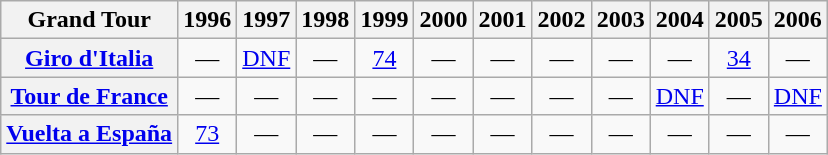<table class="wikitable plainrowheaders">
<tr>
<th>Grand Tour</th>
<th scope="col">1996</th>
<th scope="col">1997</th>
<th scope="col">1998</th>
<th scope="col">1999</th>
<th scope="col">2000</th>
<th scope="col">2001</th>
<th scope="col">2002</th>
<th scope="col">2003</th>
<th scope="col">2004</th>
<th scope="col">2005</th>
<th scope="col">2006</th>
</tr>
<tr style="text-align:center;">
<th scope="row"> <a href='#'>Giro d'Italia</a></th>
<td>—</td>
<td style="text-align:center;"><a href='#'>DNF</a></td>
<td>—</td>
<td style="text-align:center;"><a href='#'>74</a></td>
<td>—</td>
<td>—</td>
<td>—</td>
<td>—</td>
<td>—</td>
<td style="text-align:center;"><a href='#'>34</a></td>
<td>—</td>
</tr>
<tr style="text-align:center;">
<th scope="row"> <a href='#'>Tour de France</a></th>
<td>—</td>
<td>—</td>
<td>—</td>
<td>—</td>
<td>—</td>
<td>—</td>
<td>—</td>
<td>—</td>
<td style="text-align:center;"><a href='#'>DNF</a></td>
<td>—</td>
<td style="text-align:center;"><a href='#'>DNF</a></td>
</tr>
<tr style="text-align:center;">
<th scope="row"> <a href='#'>Vuelta a España</a></th>
<td style="text-align:center;"><a href='#'>73</a></td>
<td>—</td>
<td>—</td>
<td>—</td>
<td>—</td>
<td>—</td>
<td>—</td>
<td>—</td>
<td>—</td>
<td>—</td>
<td>—</td>
</tr>
</table>
